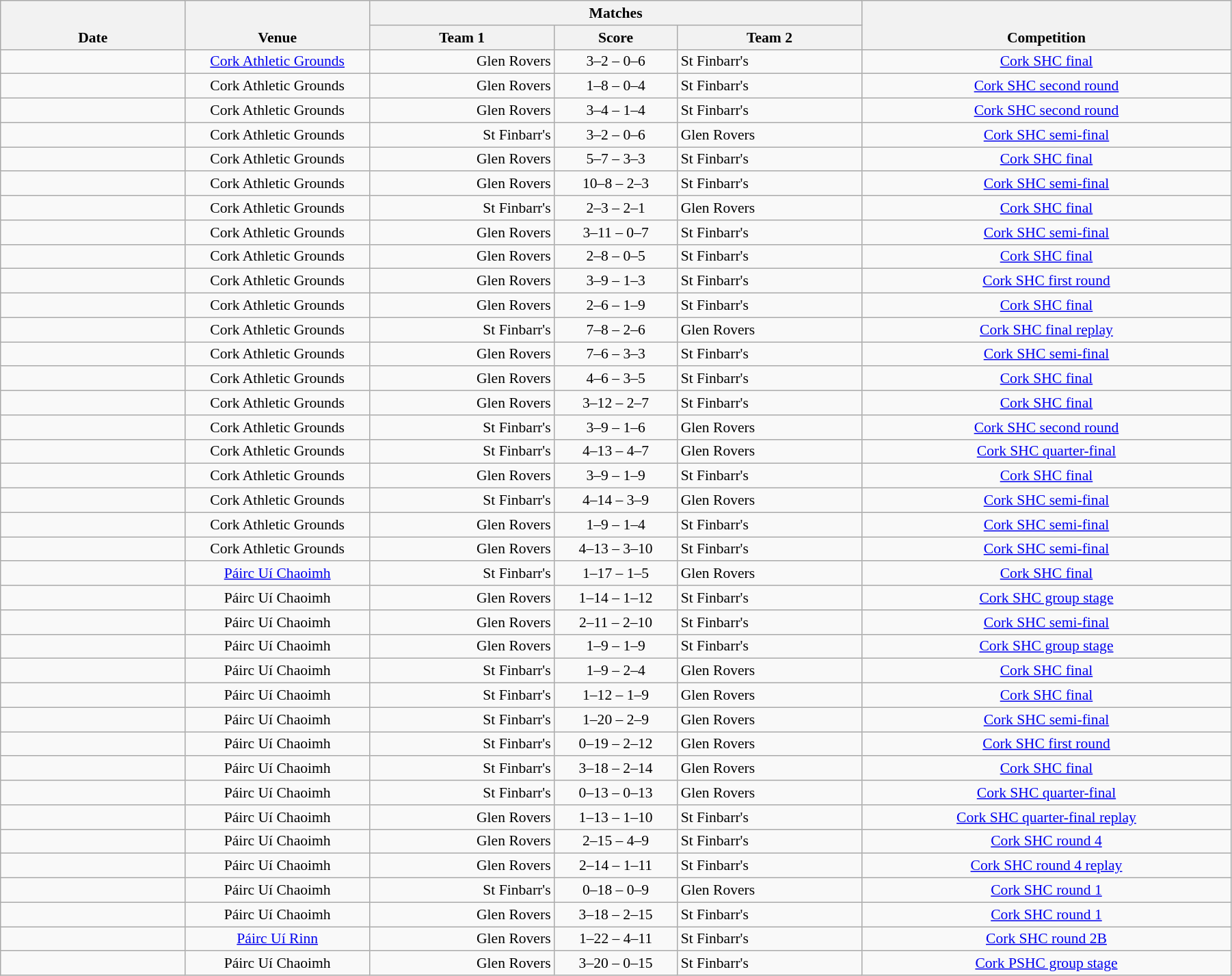<table class="wikitable" style="font-size:90%;width:95%;text-align:center">
<tr>
<th rowspan="2" valign="bottom" width="15%">Date</th>
<th rowspan="2" valign="bottom" width="15%">Venue</th>
<th colspan="3" width="40%">Matches</th>
<th rowspan="2" valign="bottom" width="30%">Competition</th>
</tr>
<tr>
<th width="15%">Team 1</th>
<th width="10%">Score</th>
<th width="15%">Team 2</th>
</tr>
<tr>
<td></td>
<td><a href='#'>Cork Athletic Grounds</a></td>
<td align="right">Glen Rovers</td>
<td align="center">3–2 – 0–6</td>
<td align="left">St Finbarr's</td>
<td><a href='#'>Cork SHC final</a></td>
</tr>
<tr>
<td></td>
<td>Cork Athletic Grounds</td>
<td align="right">Glen Rovers</td>
<td align="center">1–8 – 0–4</td>
<td align="left">St Finbarr's</td>
<td><a href='#'>Cork SHC second round</a></td>
</tr>
<tr>
<td></td>
<td>Cork Athletic Grounds</td>
<td align="right">Glen Rovers</td>
<td align="center">3–4 – 1–4</td>
<td align="left">St Finbarr's</td>
<td><a href='#'>Cork SHC second round</a></td>
</tr>
<tr>
<td></td>
<td>Cork Athletic Grounds</td>
<td align="right">St Finbarr's</td>
<td align="center">3–2 – 0–6</td>
<td align="left">Glen Rovers</td>
<td><a href='#'>Cork SHC semi-final</a></td>
</tr>
<tr>
<td></td>
<td>Cork Athletic Grounds</td>
<td align="right">Glen Rovers</td>
<td align="center">5–7 – 3–3</td>
<td align="left">St Finbarr's</td>
<td><a href='#'>Cork SHC final</a></td>
</tr>
<tr>
<td></td>
<td>Cork Athletic Grounds</td>
<td align="right">Glen Rovers</td>
<td align="center">10–8 – 2–3</td>
<td align="left">St Finbarr's</td>
<td><a href='#'>Cork SHC semi-final</a></td>
</tr>
<tr>
<td></td>
<td>Cork Athletic Grounds</td>
<td align="right">St Finbarr's</td>
<td align="center">2–3 – 2–1</td>
<td align="left">Glen Rovers</td>
<td><a href='#'>Cork SHC final</a></td>
</tr>
<tr>
<td></td>
<td>Cork Athletic Grounds</td>
<td align="right">Glen Rovers</td>
<td align="center">3–11 – 0–7</td>
<td align="left">St Finbarr's</td>
<td><a href='#'>Cork SHC semi-final</a></td>
</tr>
<tr>
<td></td>
<td>Cork Athletic Grounds</td>
<td align="right">Glen Rovers</td>
<td align="center">2–8 – 0–5</td>
<td align="left">St Finbarr's</td>
<td><a href='#'>Cork SHC final</a></td>
</tr>
<tr>
<td></td>
<td>Cork Athletic Grounds</td>
<td align="right">Glen Rovers</td>
<td align="center">3–9 – 1–3</td>
<td align="left">St Finbarr's</td>
<td><a href='#'>Cork SHC first round</a></td>
</tr>
<tr>
<td></td>
<td>Cork Athletic Grounds</td>
<td align="right">Glen Rovers</td>
<td align="center">2–6 – 1–9</td>
<td align="left">St Finbarr's</td>
<td><a href='#'>Cork SHC final</a></td>
</tr>
<tr>
<td></td>
<td>Cork Athletic Grounds</td>
<td align="right">St Finbarr's</td>
<td align="center">7–8 – 2–6</td>
<td align="left">Glen Rovers</td>
<td><a href='#'>Cork SHC final replay</a></td>
</tr>
<tr>
<td></td>
<td>Cork Athletic Grounds</td>
<td align="right">Glen Rovers</td>
<td align="center">7–6 – 3–3</td>
<td align="left">St Finbarr's</td>
<td><a href='#'>Cork SHC semi-final</a></td>
</tr>
<tr>
<td></td>
<td>Cork Athletic Grounds</td>
<td align="right">Glen Rovers</td>
<td align="center">4–6 – 3–5</td>
<td align="left">St Finbarr's</td>
<td><a href='#'>Cork SHC final</a></td>
</tr>
<tr>
<td></td>
<td>Cork Athletic Grounds</td>
<td align="right">Glen Rovers</td>
<td align="center">3–12 – 2–7</td>
<td align="left">St Finbarr's</td>
<td><a href='#'>Cork SHC final</a></td>
</tr>
<tr>
<td></td>
<td>Cork Athletic Grounds</td>
<td align="right">St Finbarr's</td>
<td align="center">3–9 – 1–6</td>
<td align="left">Glen Rovers</td>
<td><a href='#'>Cork SHC second round</a></td>
</tr>
<tr>
<td></td>
<td>Cork Athletic Grounds</td>
<td align="right">St Finbarr's</td>
<td align="center">4–13 – 4–7</td>
<td align="left">Glen Rovers</td>
<td><a href='#'>Cork SHC quarter-final</a></td>
</tr>
<tr>
<td></td>
<td>Cork Athletic Grounds</td>
<td align="right">Glen Rovers</td>
<td align="center">3–9 – 1–9</td>
<td align="left">St Finbarr's</td>
<td><a href='#'>Cork SHC final</a></td>
</tr>
<tr>
<td></td>
<td>Cork Athletic Grounds</td>
<td align="right">St Finbarr's</td>
<td align="center">4–14 – 3–9</td>
<td align="left">Glen Rovers</td>
<td><a href='#'>Cork SHC semi-final</a></td>
</tr>
<tr>
<td></td>
<td>Cork Athletic Grounds</td>
<td align="right">Glen Rovers</td>
<td align="center">1–9 – 1–4</td>
<td align="left">St Finbarr's</td>
<td><a href='#'>Cork SHC semi-final</a></td>
</tr>
<tr>
<td></td>
<td>Cork Athletic Grounds</td>
<td align="right">Glen Rovers</td>
<td align="center">4–13 – 3–10</td>
<td align="left">St Finbarr's</td>
<td><a href='#'>Cork SHC semi-final</a></td>
</tr>
<tr>
<td></td>
<td><a href='#'>Páirc Uí Chaoimh</a></td>
<td align="right">St Finbarr's</td>
<td align="center">1–17 – 1–5</td>
<td align="left">Glen Rovers</td>
<td><a href='#'>Cork SHC final</a></td>
</tr>
<tr>
<td></td>
<td>Páirc Uí Chaoimh</td>
<td align="right">Glen Rovers</td>
<td align="center">1–14 – 1–12</td>
<td align="left">St Finbarr's</td>
<td><a href='#'>Cork SHC group stage</a></td>
</tr>
<tr>
<td></td>
<td>Páirc Uí Chaoimh</td>
<td align="right">Glen Rovers</td>
<td align="center">2–11 – 2–10</td>
<td align="left">St Finbarr's</td>
<td><a href='#'>Cork SHC semi-final</a></td>
</tr>
<tr>
<td></td>
<td>Páirc Uí Chaoimh</td>
<td align="right">Glen Rovers</td>
<td align="center">1–9 – 1–9</td>
<td align="left">St Finbarr's</td>
<td><a href='#'>Cork SHC group stage</a></td>
</tr>
<tr>
<td></td>
<td>Páirc Uí Chaoimh</td>
<td align="right">St Finbarr's</td>
<td align="center">1–9 – 2–4</td>
<td align="left">Glen Rovers</td>
<td><a href='#'>Cork SHC final</a></td>
</tr>
<tr>
<td></td>
<td>Páirc Uí Chaoimh</td>
<td align="right">St Finbarr's</td>
<td align="center">1–12 – 1–9</td>
<td align="left">Glen Rovers</td>
<td><a href='#'>Cork SHC final</a></td>
</tr>
<tr>
<td></td>
<td>Páirc Uí Chaoimh</td>
<td align="right">St Finbarr's</td>
<td align="center">1–20 – 2–9</td>
<td align="left">Glen Rovers</td>
<td><a href='#'>Cork SHC semi-final</a></td>
</tr>
<tr>
<td></td>
<td>Páirc Uí Chaoimh</td>
<td align="right">St Finbarr's</td>
<td align="center">0–19 – 2–12</td>
<td align="left">Glen Rovers</td>
<td><a href='#'>Cork SHC first round</a></td>
</tr>
<tr>
<td></td>
<td>Páirc Uí Chaoimh</td>
<td align="right">St Finbarr's</td>
<td align="center">3–18 – 2–14</td>
<td align="left">Glen Rovers</td>
<td><a href='#'>Cork SHC final</a></td>
</tr>
<tr>
<td></td>
<td>Páirc Uí Chaoimh</td>
<td align="right">St Finbarr's</td>
<td align="center">0–13 – 0–13</td>
<td align="left">Glen Rovers</td>
<td><a href='#'>Cork SHC quarter-final</a></td>
</tr>
<tr>
<td></td>
<td>Páirc Uí Chaoimh</td>
<td align="right">Glen Rovers</td>
<td align="center">1–13 – 1–10</td>
<td align="left">St Finbarr's</td>
<td><a href='#'>Cork SHC quarter-final replay</a></td>
</tr>
<tr>
<td></td>
<td>Páirc Uí Chaoimh</td>
<td align="right">Glen Rovers</td>
<td align="center">2–15 – 4–9</td>
<td align="left">St Finbarr's</td>
<td><a href='#'>Cork SHC round 4</a></td>
</tr>
<tr>
<td></td>
<td>Páirc Uí Chaoimh</td>
<td align="right">Glen Rovers</td>
<td align="center">2–14 – 1–11</td>
<td align="left">St Finbarr's</td>
<td><a href='#'>Cork SHC round 4 replay</a></td>
</tr>
<tr>
<td></td>
<td>Páirc Uí Chaoimh</td>
<td align="right">St Finbarr's</td>
<td align="center">0–18 – 0–9</td>
<td align="left">Glen Rovers</td>
<td><a href='#'>Cork SHC round 1</a></td>
</tr>
<tr>
<td></td>
<td>Páirc Uí Chaoimh</td>
<td align="right">Glen Rovers</td>
<td align="center">3–18 – 2–15</td>
<td align="left">St Finbarr's</td>
<td><a href='#'>Cork SHC round 1</a></td>
</tr>
<tr>
<td></td>
<td><a href='#'>Páirc Uí Rinn</a></td>
<td align="right">Glen Rovers</td>
<td align="center">1–22 – 4–11</td>
<td align="left">St Finbarr's</td>
<td><a href='#'>Cork SHC round 2B</a></td>
</tr>
<tr>
<td></td>
<td>Páirc Uí Chaoimh</td>
<td align="right">Glen Rovers</td>
<td align="center">3–20 – 0–15</td>
<td align="left">St Finbarr's</td>
<td><a href='#'>Cork PSHC group stage</a></td>
</tr>
</table>
